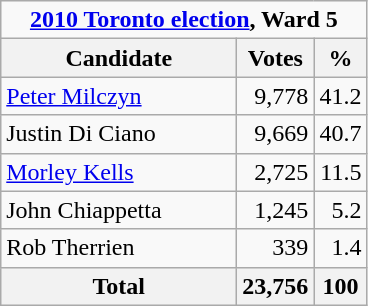<table class="wikitable">
<tr>
<td Colspan="3" align="center"><strong><a href='#'>2010 Toronto election</a>, Ward 5</strong></td>
</tr>
<tr>
<th bgcolor="#DDDDFF" width="150px">Candidate</th>
<th bgcolor="#DDDDFF">Votes</th>
<th bgcolor="#DDDDFF">%</th>
</tr>
<tr>
<td><a href='#'>Peter Milczyn</a></td>
<td align=right>9,778</td>
<td align=right>41.2</td>
</tr>
<tr>
<td>Justin Di Ciano</td>
<td align=right>9,669</td>
<td align=right>40.7</td>
</tr>
<tr>
<td><a href='#'>Morley Kells</a></td>
<td align=right>2,725</td>
<td align=right>11.5</td>
</tr>
<tr>
<td>John Chiappetta</td>
<td align=right>1,245</td>
<td align=right>5.2</td>
</tr>
<tr>
<td>Rob Therrien</td>
<td align=right>339</td>
<td align=right>1.4</td>
</tr>
<tr>
<th>Total</th>
<th align=right>23,756</th>
<th align=right>100</th>
</tr>
</table>
